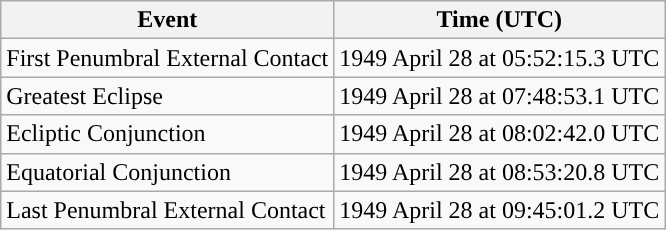<table class="wikitable">
<tr>
<th>Event</th>
<th>Time (UTC)</th>
</tr>
<tr>
<td>First Penumbral External Contact</td>
<td>1949 April 28 at 05:52:15.3 UTC</td>
</tr>
<tr>
<td>Greatest Eclipse</td>
<td>1949 April 28 at 07:48:53.1 UTC</td>
</tr>
<tr>
<td>Ecliptic Conjunction</td>
<td>1949 April 28 at 08:02:42.0 UTC</td>
</tr>
<tr>
<td>Equatorial Conjunction</td>
<td>1949 April 28 at 08:53:20.8 UTC</td>
</tr>
<tr>
<td>Last Penumbral External Contact</td>
<td>1949 April 28 at 09:45:01.2 UTC</td>
</tr>
</table>
